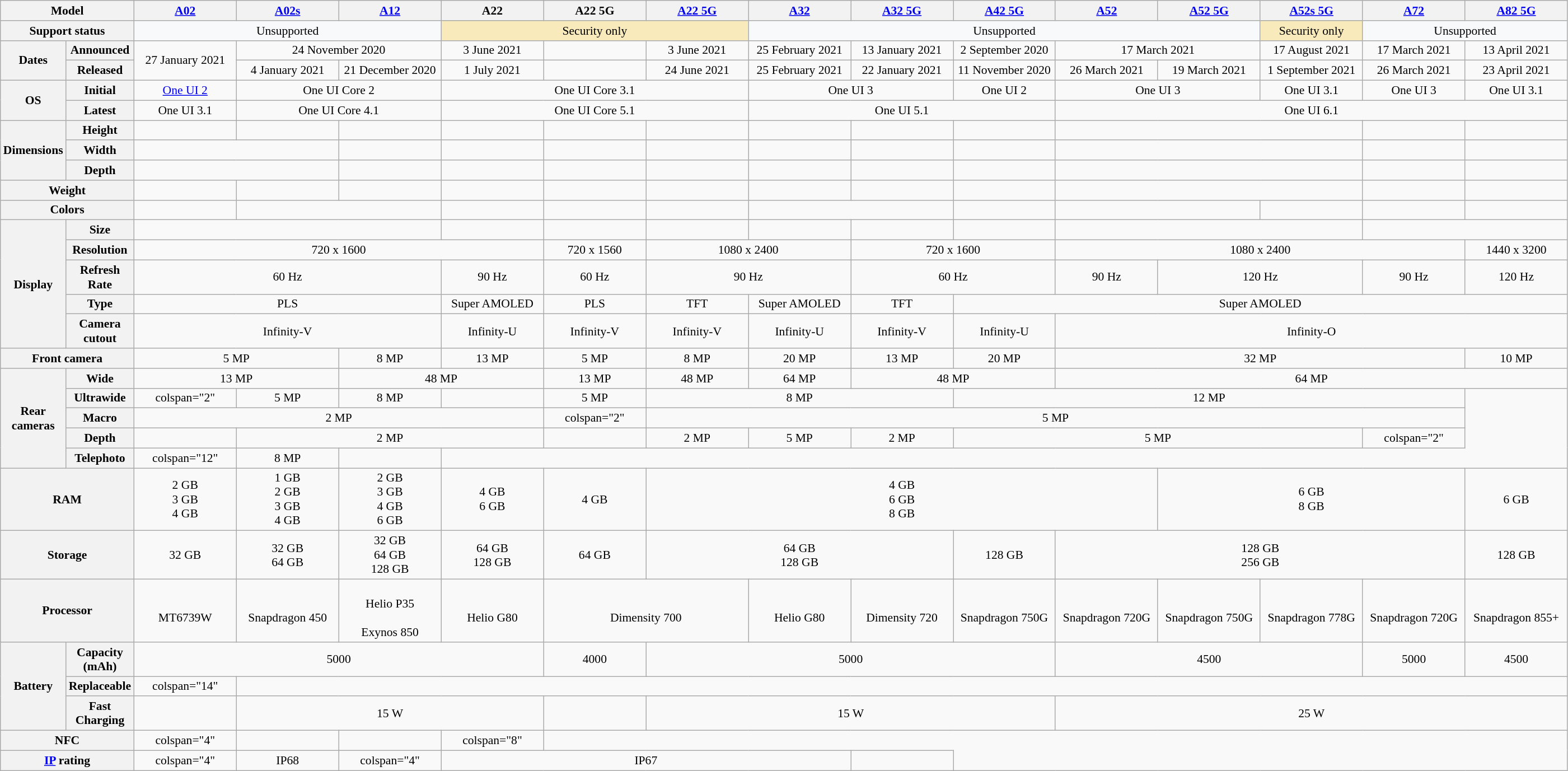<table class="wikitable" style="text-align:center; font-size:90%;">
<tr>
<th colspan="2">Model</th>
<th style="min-width: 8em"><a href='#'>A02</a></th>
<th style="min-width: 8em"><a href='#'>A02s</a></th>
<th style="min-width: 8em"><a href='#'>A12</a></th>
<th style="min-width: 8em">A22</th>
<th style="min-width: 8em">A22 5G<br></th>
<th style="min-width: 8em"><a href='#'>A22 5G</a></th>
<th style="min-width: 8em"><a href='#'>A32</a></th>
<th style="min-width: 8em"><a href='#'>A32 5G</a></th>
<th style="min-width: 8em"><a href='#'>A42 5G</a></th>
<th style="min-width: 8em"><a href='#'>A52</a></th>
<th style="min-width: 8em"><a href='#'>A52 5G</a></th>
<th style="min-width: 8em"><a href='#'>A52s 5G</a></th>
<th style="min-width: 8em"><a href='#'>A72</a></th>
<th style="min-width: 8em"><a href='#'>A82 5G</a></th>
</tr>
<tr>
<th colspan="2">Support status</th>
<td style="background:#f8f9fa" colspan="3">Unsupported</td>
<td style="background:#f8eaba" colspan="3">Security only</td>
<td style="background:#f8f9fa" colspan="5">Unsupported</td>
<td style="background:#f8eaba" colspan="1">Security only</td>
<td style="background:#f8f9fa" colspan="2">Unsupported</td>
</tr>
<tr>
<th rowspan="2">Dates</th>
<th>Announced</th>
<td rowspan="2">27 January 2021</td>
<td colspan="2">24 November 2020</td>
<td>3 June 2021</td>
<td></td>
<td>3 June 2021</td>
<td>25 February 2021</td>
<td>13 January 2021</td>
<td>2 September 2020</td>
<td colspan="2">17 March 2021</td>
<td>17 August 2021</td>
<td>17 March 2021</td>
<td>13 April 2021</td>
</tr>
<tr>
<th>Released</th>
<td>4 January 2021</td>
<td>21 December 2020</td>
<td>1 July 2021</td>
<td></td>
<td>24 June 2021</td>
<td>25 February 2021</td>
<td>22 January 2021</td>
<td>11 November 2020</td>
<td>26 March 2021</td>
<td>19 March 2021</td>
<td>1 September 2021</td>
<td>26 March 2021</td>
<td>23 April 2021</td>
</tr>
<tr>
<th rowspan="2">OS</th>
<th>Initial</th>
<td><a href='#'>One UI 2</a><br></td>
<td colspan="2">One UI Core 2<br></td>
<td colspan="3">One UI Core 3.1<br></td>
<td colspan="2">One UI 3<br></td>
<td>One UI 2<br></td>
<td colspan="2">One UI 3<br></td>
<td>One UI 3.1<br></td>
<td>One UI 3<br></td>
<td>One UI 3.1<br></td>
</tr>
<tr>
<th>Latest</th>
<td>One UI 3.1<br></td>
<td colspan="2">One UI Core 4.1<br></td>
<td colspan="3">One UI Core 5.1<br></td>
<td colspan="3">One UI 5.1<br></td>
<td colspan="5">One UI 6.1<br></td>
</tr>
<tr>
<th rowspan="3">Dimensions<br></th>
<th>Height</th>
<td></td>
<td></td>
<td></td>
<td></td>
<td></td>
<td></td>
<td></td>
<td></td>
<td></td>
<td colspan="3"></td>
<td></td>
<td></td>
</tr>
<tr>
<th>Width</th>
<td colspan="2"></td>
<td></td>
<td></td>
<td></td>
<td></td>
<td></td>
<td></td>
<td></td>
<td colspan="3"></td>
<td></td>
<td></td>
</tr>
<tr>
<th>Depth</th>
<td colspan="2"></td>
<td></td>
<td></td>
<td></td>
<td></td>
<td></td>
<td></td>
<td></td>
<td colspan="3"></td>
<td></td>
<td></td>
</tr>
<tr>
<th colspan="2">Weight<br></th>
<td></td>
<td></td>
<td></td>
<td></td>
<td></td>
<td></td>
<td></td>
<td></td>
<td></td>
<td colspan="3"></td>
<td></td>
<td></td>
</tr>
<tr>
<th colspan="2">Colors</th>
<td> </td>
<td colspan="2">   </td>
<td>   </td>
<td>  </td>
<td>   </td>
<td colspan="2">   </td>
<td>  </td>
<td colspan="2">   </td>
<td>   </td>
<td>   </td>
<td>  </td>
</tr>
<tr>
<th rowspan="5">Display</th>
<th>Size</th>
<td colspan="3"></td>
<td></td>
<td></td>
<td></td>
<td></td>
<td></td>
<td></td>
<td colspan="3"></td>
<td colspan="2"></td>
</tr>
<tr>
<th>Resolution</th>
<td colspan="4">720 x 1600</td>
<td>720 x 1560</td>
<td colspan="2">1080 x 2400</td>
<td colspan="2">720 x 1600</td>
<td colspan="4">1080 x 2400</td>
<td>1440 x 3200</td>
</tr>
<tr>
<th>Refresh Rate</th>
<td colspan="3">60 Hz</td>
<td>90 Hz</td>
<td>60 Hz</td>
<td colspan="2">90 Hz</td>
<td colspan="2">60 Hz</td>
<td>90 Hz</td>
<td colspan="2">120 Hz</td>
<td>90 Hz</td>
<td>120 Hz</td>
</tr>
<tr>
<th>Type</th>
<td colspan="3">PLS</td>
<td>Super AMOLED</td>
<td>PLS</td>
<td>TFT</td>
<td>Super AMOLED</td>
<td>TFT</td>
<td colspan="6">Super AMOLED</td>
</tr>
<tr>
<th>Camera cutout</th>
<td colspan="3">Infinity-V</td>
<td>Infinity-U</td>
<td>Infinity-V</td>
<td>Infinity-V</td>
<td>Infinity-U</td>
<td>Infinity-V</td>
<td>Infinity-U</td>
<td colspan="5">Infinity-O</td>
</tr>
<tr>
<th colspan="2">Front camera</th>
<td colspan="2">5 MP</td>
<td>8 MP</td>
<td>13 MP</td>
<td>5 MP</td>
<td>8 MP</td>
<td>20 MP</td>
<td>13 MP</td>
<td>20 MP</td>
<td colspan="4">32 MP</td>
<td>10 MP</td>
</tr>
<tr>
<th rowspan="5">Rear cameras</th>
<th>Wide</th>
<td colspan="2">13 MP</td>
<td colspan="2">48 MP</td>
<td>13 MP</td>
<td>48 MP</td>
<td>64 MP</td>
<td colspan="2">48 MP</td>
<td colspan="5">64 MP</td>
</tr>
<tr>
<th>Ultrawide</th>
<td>colspan="2" </td>
<td>5 MP</td>
<td>8 MP</td>
<td></td>
<td>5 MP</td>
<td colspan="3">8 MP</td>
<td colspan="5">12 MP</td>
</tr>
<tr>
<th>Macro</th>
<td colspan="4">2 MP</td>
<td>colspan="2" </td>
<td colspan="8">5 MP</td>
</tr>
<tr>
<th>Depth</th>
<td></td>
<td colspan="3">2 MP</td>
<td></td>
<td>2 MP</td>
<td>5 MP</td>
<td>2 MP</td>
<td colspan="4">5 MP</td>
<td>colspan="2" </td>
</tr>
<tr>
<th>Telephoto</th>
<td>colspan="12" </td>
<td>8 MP</td>
<td></td>
</tr>
<tr>
<th colspan="2">RAM</th>
<td>2 GB<br>3 GB<br>4 GB</td>
<td>1 GB<br>2 GB<br>3 GB<br>4 GB</td>
<td>2 GB<br>3 GB<br>4 GB<br>6 GB</td>
<td>4 GB<br>6 GB</td>
<td>4 GB</td>
<td colspan="5">4 GB<br>6 GB<br>8 GB</td>
<td colspan="3">6 GB<br>8 GB</td>
<td>6 GB</td>
</tr>
<tr>
<th colspan="2">Storage</th>
<td>32 GB</td>
<td>32 GB<br>64 GB</td>
<td>32 GB<br>64 GB<br>128 GB</td>
<td>64 GB<br>128 GB</td>
<td>64 GB</td>
<td colspan="3">64 GB<br>128 GB</td>
<td>128 GB</td>
<td colspan="4">128 GB<br>256 GB</td>
<td>128 GB</td>
</tr>
<tr>
<th colspan="2">Processor</th>
<td><br>MT6739W</td>
<td><br>Snapdragon 450</td>
<td><br>Helio P35<br><br>Exynos 850</td>
<td><br>Helio G80</td>
<td colspan="2"><br>Dimensity 700</td>
<td><br>Helio G80</td>
<td><br>Dimensity 720</td>
<td><br>Snapdragon 750G</td>
<td><br>Snapdragon 720G</td>
<td><br>Snapdragon 750G</td>
<td><br>Snapdragon 778G</td>
<td><br>Snapdragon 720G</td>
<td><br>Snapdragon 855+</td>
</tr>
<tr>
<th rowspan="3">Battery</th>
<th>Capacity (mAh)</th>
<td colspan="4">5000</td>
<td>4000</td>
<td colspan="4">5000</td>
<td colspan="3">4500</td>
<td>5000</td>
<td>4500</td>
</tr>
<tr>
<th>Replaceable</th>
<td>colspan="14" </td>
</tr>
<tr>
<th>Fast Charging</th>
<td></td>
<td colspan="3">15 W</td>
<td></td>
<td colspan="4">15 W</td>
<td colspan="5">25 W</td>
</tr>
<tr>
<th colspan="2">NFC</th>
<td>colspan="4" </td>
<td></td>
<td></td>
<td>colspan="8" </td>
</tr>
<tr>
<th colspan="2"><a href='#'>IP</a> rating</th>
<td>colspan="4" </td>
<td>IP68</td>
<td>colspan="4" </td>
<td colspan="4">IP67</td>
<td></td>
</tr>
</table>
